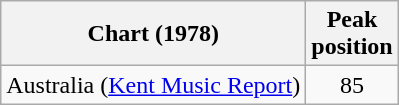<table class="wikitable">
<tr>
<th>Chart (1978)</th>
<th>Peak<br>position</th>
</tr>
<tr>
<td>Australia (<a href='#'>Kent Music Report</a>)</td>
<td style="text-align:center;">85</td>
</tr>
</table>
